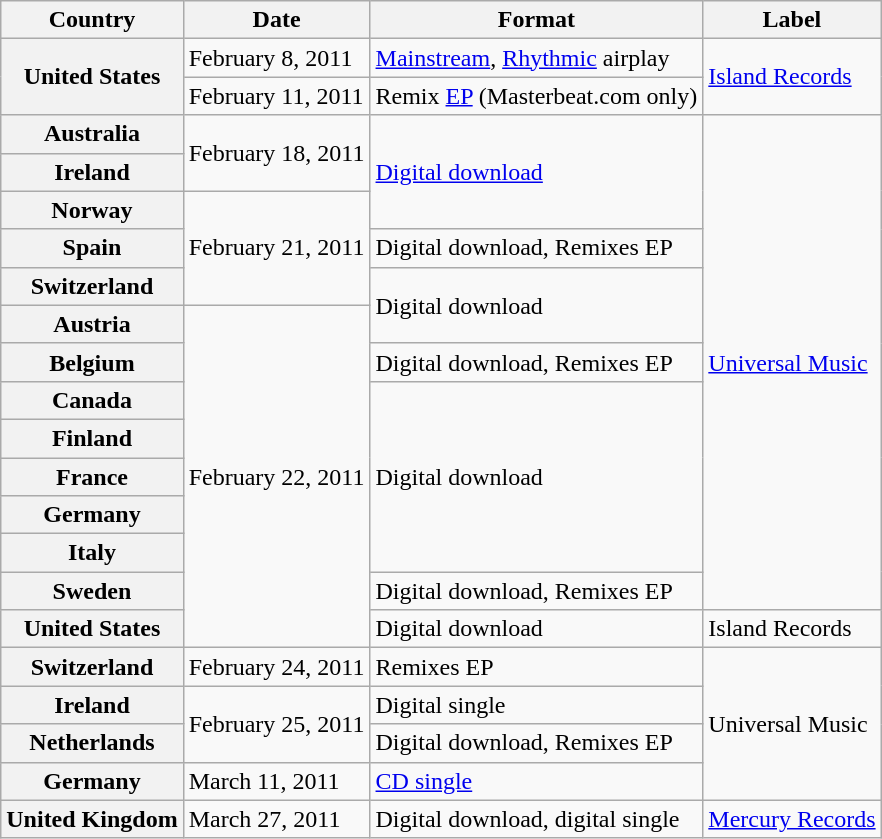<table class="wikitable plainrowheaders">
<tr>
<th scope="col">Country</th>
<th scope="col">Date</th>
<th scope="col">Format</th>
<th scope="col">Label</th>
</tr>
<tr>
<th scope="row" rowspan="2">United States</th>
<td>February 8, 2011</td>
<td><a href='#'>Mainstream</a>, <a href='#'>Rhythmic</a> airplay</td>
<td rowspan="2"><a href='#'>Island Records</a></td>
</tr>
<tr>
<td>February 11, 2011</td>
<td>Remix <a href='#'>EP</a> (Masterbeat.com only)</td>
</tr>
<tr>
<th scope="row">Australia</th>
<td rowspan="2">February 18, 2011</td>
<td rowspan="3"><a href='#'>Digital download</a></td>
<td rowspan="13"><a href='#'>Universal Music</a></td>
</tr>
<tr>
<th scope="row">Ireland</th>
</tr>
<tr>
<th scope="row">Norway</th>
<td rowspan="3">February 21, 2011</td>
</tr>
<tr>
<th scope="row">Spain</th>
<td>Digital download, Remixes EP</td>
</tr>
<tr>
<th scope="row">Switzerland</th>
<td rowspan="2">Digital download</td>
</tr>
<tr>
<th scope="row">Austria</th>
<td rowspan="9">February 22, 2011</td>
</tr>
<tr>
<th scope="row">Belgium</th>
<td>Digital download, Remixes EP</td>
</tr>
<tr>
<th scope="row">Canada</th>
<td rowspan="5">Digital download</td>
</tr>
<tr>
<th scope="row">Finland</th>
</tr>
<tr>
<th scope="row">France</th>
</tr>
<tr>
<th scope="row">Germany</th>
</tr>
<tr>
<th scope="row">Italy</th>
</tr>
<tr>
<th scope="row">Sweden</th>
<td>Digital download, Remixes EP</td>
</tr>
<tr>
<th scope="row">United States</th>
<td>Digital download</td>
<td>Island Records</td>
</tr>
<tr>
<th scope="row">Switzerland</th>
<td>February 24, 2011</td>
<td>Remixes EP</td>
<td rowspan="4">Universal Music</td>
</tr>
<tr>
<th scope="row">Ireland</th>
<td rowspan="2">February 25, 2011</td>
<td>Digital single</td>
</tr>
<tr>
<th scope="row">Netherlands</th>
<td>Digital download, Remixes EP</td>
</tr>
<tr>
<th scope="row">Germany</th>
<td>March 11, 2011</td>
<td><a href='#'>CD single</a></td>
</tr>
<tr>
<th scope="row">United Kingdom</th>
<td>March 27, 2011</td>
<td>Digital download, digital single</td>
<td><a href='#'>Mercury Records</a></td>
</tr>
</table>
